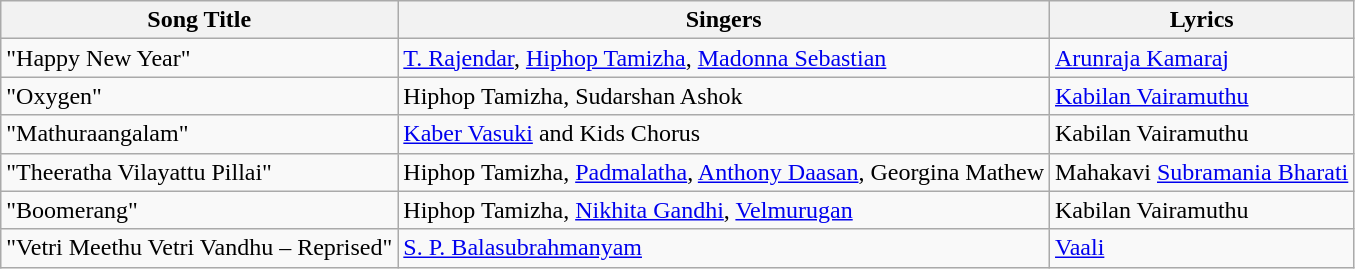<table class="wikitable">
<tr>
<th>Song Title</th>
<th>Singers</th>
<th>Lyrics</th>
</tr>
<tr>
<td>"Happy New Year"</td>
<td><a href='#'>T. Rajendar</a>, <a href='#'>Hiphop Tamizha</a>, <a href='#'>Madonna Sebastian</a></td>
<td><a href='#'>Arunraja Kamaraj</a></td>
</tr>
<tr>
<td>"Oxygen"</td>
<td>Hiphop Tamizha, Sudarshan Ashok</td>
<td><a href='#'>Kabilan Vairamuthu</a></td>
</tr>
<tr>
<td>"Mathuraangalam"</td>
<td><a href='#'>Kaber Vasuki</a> and Kids Chorus</td>
<td>Kabilan Vairamuthu</td>
</tr>
<tr>
<td>"Theeratha Vilayattu Pillai"</td>
<td>Hiphop Tamizha, <a href='#'>Padmalatha</a>, <a href='#'>Anthony Daasan</a>, Georgina Mathew</td>
<td>Mahakavi <a href='#'>Subramania Bharati</a></td>
</tr>
<tr>
<td>"Boomerang"</td>
<td>Hiphop Tamizha, <a href='#'>Nikhita Gandhi</a>, <a href='#'>Velmurugan</a></td>
<td>Kabilan Vairamuthu</td>
</tr>
<tr>
<td>"Vetri Meethu Vetri Vandhu – Reprised"</td>
<td><a href='#'>S. P. Balasubrahmanyam</a></td>
<td><a href='#'>Vaali</a></td>
</tr>
</table>
